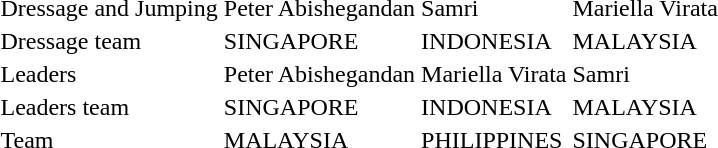<table>
<tr>
<td>Dressage and Jumping</td>
<td> Peter Abishegandan</td>
<td> Samri</td>
<td> Mariella Virata</td>
</tr>
<tr>
<td>Dressage team</td>
<td> SINGAPORE</td>
<td> INDONESIA</td>
<td> MALAYSIA</td>
</tr>
<tr>
<td>Leaders</td>
<td> Peter Abishegandan</td>
<td> Mariella Virata</td>
<td> Samri</td>
</tr>
<tr>
<td>Leaders team</td>
<td> SINGAPORE</td>
<td> INDONESIA</td>
<td> MALAYSIA</td>
</tr>
<tr>
<td>Team</td>
<td> MALAYSIA</td>
<td> PHILIPPINES</td>
<td> SINGAPORE</td>
</tr>
</table>
